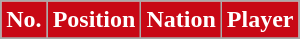<table class="wikitable sortable">
<tr>
<th style="background:#c80815; color:#fff;" scope=col>No.</th>
<th style="background:#c80815; color:#fff;" scope=col>Position</th>
<th style="background:#c80815; color:#fff;" scope=col>Nation</th>
<th style="background:#c80815; color:#fff;" scope=col>Player</th>
</tr>
<tr>
</tr>
</table>
